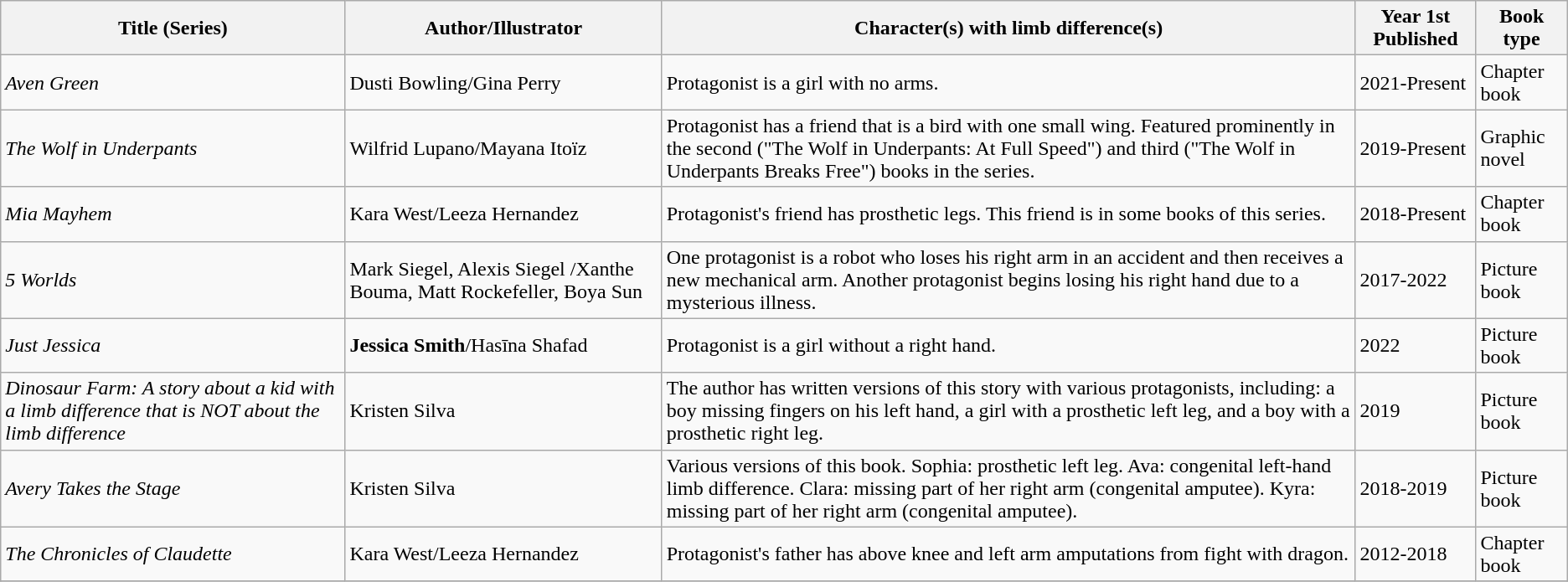<table class="wikitable sortable">
<tr>
<th>Title (Series)</th>
<th>Author/Illustrator</th>
<th>Character(s) with limb difference(s)</th>
<th>Year 1st Published</th>
<th>Book type</th>
</tr>
<tr>
<td><em>Aven Green</em></td>
<td>Dusti Bowling/Gina Perry</td>
<td>Protagonist is a girl with no arms.</td>
<td>2021-Present</td>
<td>Chapter book</td>
</tr>
<tr>
<td><em>The Wolf in Underpants</em></td>
<td>Wilfrid Lupano/Mayana Itoïz</td>
<td>Protagonist has a friend that is a bird with one small wing. Featured prominently in the second ("The Wolf in Underpants: At Full Speed") and third ("The Wolf in Underpants Breaks Free") books in the series.</td>
<td>2019-Present</td>
<td>Graphic novel</td>
</tr>
<tr>
<td><em>Mia Mayhem</em></td>
<td>Kara West/Leeza Hernandez</td>
<td>Protagonist's friend has prosthetic legs. This friend is in some books of this series.</td>
<td>2018-Present</td>
<td>Chapter book</td>
</tr>
<tr>
<td><em>5 Worlds</em></td>
<td>Mark Siegel, Alexis Siegel /Xanthe Bouma, Matt Rockefeller, Boya Sun</td>
<td>One protagonist is a robot who loses his right arm in an accident and then receives a new mechanical arm. Another protagonist begins losing his right hand due to a mysterious illness.</td>
<td>2017-2022</td>
<td>Picture book</td>
</tr>
<tr>
<td><em>Just Jessica</em></td>
<td><strong>Jessica Smith</strong>/Hasīna Shafad</td>
<td>Protagonist is a girl without a right hand.</td>
<td>2022</td>
<td>Picture book</td>
</tr>
<tr>
<td><em>Dinosaur Farm: A story about a kid with a limb difference that is NOT about the limb difference</em></td>
<td>Kristen Silva</td>
<td>The author has written versions of this story with various protagonists, including: a boy missing fingers on his left hand, a girl with a prosthetic left leg, and a boy with a prosthetic right leg.</td>
<td>2019</td>
<td>Picture book</td>
</tr>
<tr>
<td><em>Avery Takes the Stage</em></td>
<td>Kristen Silva</td>
<td>Various versions of this book. Sophia: prosthetic left leg. Ava: congenital left-hand limb difference. Clara: missing part of her right arm (congenital amputee). Kyra: missing part of her right arm (congenital amputee).</td>
<td>2018-2019</td>
<td>Picture book</td>
</tr>
<tr>
<td><em>The Chronicles of Claudette</em></td>
<td>Kara West/Leeza Hernandez</td>
<td>Protagonist's father has above knee and left arm amputations from fight with dragon.</td>
<td>2012-2018</td>
<td>Chapter book</td>
</tr>
<tr>
</tr>
</table>
